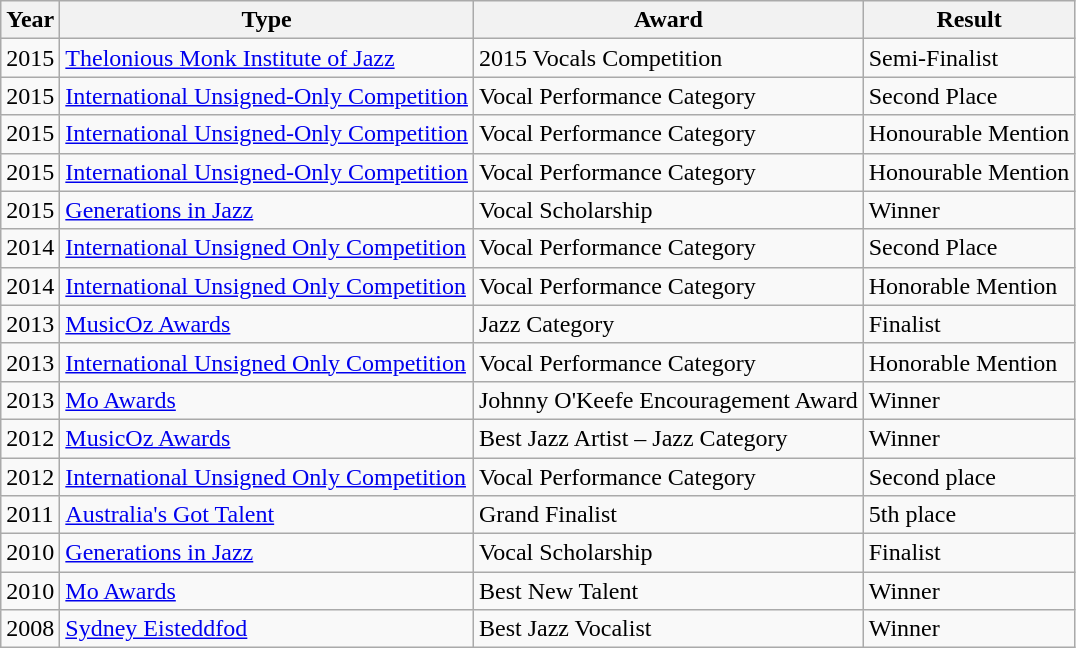<table class="wikitable">
<tr>
<th>Year</th>
<th>Type</th>
<th>Award</th>
<th>Result</th>
</tr>
<tr>
<td>2015</td>
<td><a href='#'>Thelonious Monk Institute of Jazz</a></td>
<td>2015 Vocals Competition</td>
<td>Semi-Finalist</td>
</tr>
<tr>
<td>2015</td>
<td><a href='#'>International Unsigned-Only Competition</a></td>
<td>Vocal Performance Category</td>
<td>Second Place</td>
</tr>
<tr>
<td>2015</td>
<td><a href='#'>International Unsigned-Only Competition</a></td>
<td>Vocal Performance Category</td>
<td>Honourable Mention</td>
</tr>
<tr>
<td>2015</td>
<td><a href='#'>International Unsigned-Only Competition</a></td>
<td>Vocal Performance Category</td>
<td>Honourable Mention</td>
</tr>
<tr>
<td>2015</td>
<td><a href='#'>Generations in Jazz</a></td>
<td>Vocal Scholarship</td>
<td>Winner</td>
</tr>
<tr>
<td>2014</td>
<td><a href='#'>International Unsigned Only Competition</a></td>
<td>Vocal Performance Category</td>
<td>Second Place</td>
</tr>
<tr>
<td>2014</td>
<td><a href='#'>International Unsigned Only Competition</a></td>
<td>Vocal Performance Category</td>
<td>Honorable Mention</td>
</tr>
<tr>
<td>2013</td>
<td><a href='#'>MusicOz Awards</a></td>
<td>Jazz Category</td>
<td>Finalist</td>
</tr>
<tr>
<td>2013</td>
<td><a href='#'>International Unsigned Only Competition</a></td>
<td>Vocal Performance Category</td>
<td>Honorable Mention</td>
</tr>
<tr>
<td>2013</td>
<td><a href='#'>Mo Awards</a></td>
<td>Johnny O'Keefe Encouragement Award</td>
<td>Winner</td>
</tr>
<tr>
<td>2012</td>
<td><a href='#'>MusicOz Awards</a></td>
<td>Best Jazz Artist – Jazz Category</td>
<td>Winner</td>
</tr>
<tr>
<td>2012</td>
<td><a href='#'>International Unsigned Only Competition</a></td>
<td>Vocal Performance Category</td>
<td>Second place</td>
</tr>
<tr>
<td>2011</td>
<td><a href='#'>Australia's Got Talent</a></td>
<td>Grand Finalist</td>
<td>5th place</td>
</tr>
<tr>
<td>2010</td>
<td><a href='#'>Generations in Jazz</a></td>
<td>Vocal Scholarship</td>
<td>Finalist</td>
</tr>
<tr>
<td>2010</td>
<td><a href='#'>Mo Awards</a></td>
<td>Best New Talent</td>
<td>Winner</td>
</tr>
<tr>
<td>2008</td>
<td><a href='#'>Sydney Eisteddfod</a></td>
<td>Best Jazz Vocalist</td>
<td>Winner</td>
</tr>
</table>
